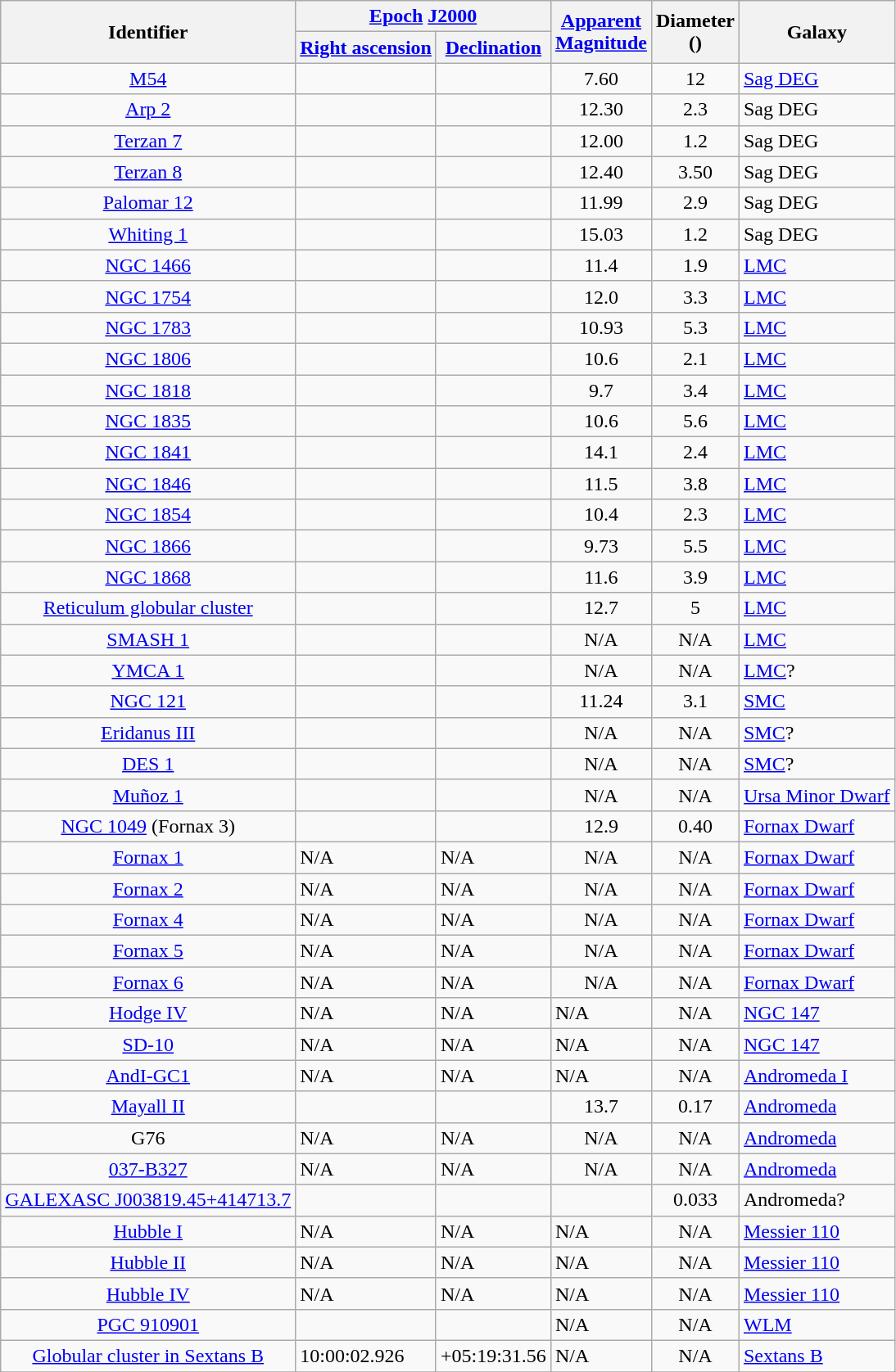<table class="wikitable sortable">
<tr>
<th rowspan="2">Identifier</th>
<th colspan="2"><a href='#'>Epoch</a> <a href='#'>J2000</a></th>
<th rowspan="2"><a href='#'>Apparent<br>Magnitude</a></th>
<th rowspan="2">Diameter<br>(<a href='#'></a>)</th>
<th rowspan="2">Galaxy</th>
</tr>
<tr>
<th><a href='#'>Right ascension</a></th>
<th><a href='#'>Declination</a></th>
</tr>
<tr>
<td style="text-align: center;"><a href='#'>M54</a></td>
<td></td>
<td></td>
<td style="text-align: center;">7.60</td>
<td style="text-align: center;">12</td>
<td><a href='#'>Sag DEG</a></td>
</tr>
<tr>
<td style="text-align: center;"><a href='#'>Arp 2</a></td>
<td></td>
<td></td>
<td style="text-align: center;">12.30</td>
<td style="text-align: center;">2.3</td>
<td>Sag DEG</td>
</tr>
<tr>
<td style="text-align: center;"><a href='#'>Terzan 7</a></td>
<td></td>
<td></td>
<td style="text-align: center;">12.00</td>
<td style="text-align: center;">1.2</td>
<td>Sag DEG</td>
</tr>
<tr>
<td style="text-align: center;"><a href='#'>Terzan 8</a></td>
<td></td>
<td></td>
<td style="text-align: center;">12.40</td>
<td style="text-align: center;">3.50</td>
<td>Sag DEG</td>
</tr>
<tr>
<td style="text-align: center;"><a href='#'>Palomar 12</a></td>
<td></td>
<td></td>
<td style="text-align: center;">11.99</td>
<td style="text-align: center;">2.9</td>
<td>Sag DEG</td>
</tr>
<tr>
<td style="text-align: center;"><a href='#'>Whiting 1</a></td>
<td></td>
<td></td>
<td style="text-align: center;">15.03</td>
<td style="text-align: center;">1.2</td>
<td>Sag DEG</td>
</tr>
<tr>
<td style="text-align: center;"><a href='#'>NGC 1466</a></td>
<td></td>
<td></td>
<td style="text-align: center;">11.4</td>
<td style="text-align: center;">1.9</td>
<td><a href='#'>LMC</a></td>
</tr>
<tr>
<td style="text-align: center;"><a href='#'>NGC 1754</a></td>
<td></td>
<td></td>
<td style="text-align: center;">12.0</td>
<td style="text-align: center;">3.3</td>
<td><a href='#'>LMC</a></td>
</tr>
<tr>
<td style="text-align: center;"><a href='#'>NGC 1783</a></td>
<td></td>
<td></td>
<td style="text-align: center;">10.93</td>
<td style="text-align: center;">5.3</td>
<td><a href='#'>LMC</a></td>
</tr>
<tr>
<td style="text-align: center;"><a href='#'>NGC 1806</a></td>
<td></td>
<td></td>
<td style="text-align: center;">10.6</td>
<td style="text-align: center;">2.1</td>
<td><a href='#'>LMC</a></td>
</tr>
<tr>
<td style="text-align: center;"><a href='#'>NGC 1818</a></td>
<td></td>
<td></td>
<td style="text-align: center;">9.7</td>
<td style="text-align: center;">3.4</td>
<td><a href='#'>LMC</a></td>
</tr>
<tr>
<td style="text-align: center;"><a href='#'>NGC 1835</a></td>
<td></td>
<td></td>
<td style="text-align: center;">10.6</td>
<td style="text-align: center;">5.6</td>
<td><a href='#'>LMC</a></td>
</tr>
<tr>
<td style="text-align: center;"><a href='#'>NGC 1841</a></td>
<td></td>
<td></td>
<td style="text-align: center;">14.1</td>
<td style="text-align: center;">2.4</td>
<td><a href='#'>LMC</a></td>
</tr>
<tr>
<td style="text-align: center;"><a href='#'>NGC 1846</a></td>
<td></td>
<td></td>
<td style="text-align: center;">11.5</td>
<td style="text-align: center;">3.8</td>
<td><a href='#'>LMC</a></td>
</tr>
<tr>
<td style="text-align: center;"><a href='#'>NGC 1854</a></td>
<td></td>
<td></td>
<td style="text-align: center;">10.4</td>
<td style="text-align: center;">2.3</td>
<td><a href='#'>LMC</a></td>
</tr>
<tr>
<td style="text-align: center;"><a href='#'>NGC 1866</a></td>
<td></td>
<td></td>
<td style="text-align: center;">9.73</td>
<td style="text-align: center;">5.5</td>
<td><a href='#'>LMC</a></td>
</tr>
<tr>
<td style="text-align: center;"><a href='#'>NGC 1868</a></td>
<td></td>
<td></td>
<td style="text-align: center;">11.6</td>
<td style="text-align: center;">3.9</td>
<td><a href='#'>LMC</a></td>
</tr>
<tr>
<td style="text-align: center;"><a href='#'>Reticulum globular cluster</a></td>
<td></td>
<td></td>
<td style="text-align: center;">12.7</td>
<td style="text-align: center;">5</td>
<td><a href='#'>LMC</a></td>
</tr>
<tr>
<td style="text-align: center;"><a href='#'>SMASH 1</a></td>
<td></td>
<td></td>
<td style="text-align: center;">N/A</td>
<td style="text-align: center;">N/A</td>
<td><a href='#'>LMC</a></td>
</tr>
<tr>
<td style="text-align: center;"><a href='#'>YMCA 1</a></td>
<td></td>
<td></td>
<td style="text-align: center;">N/A</td>
<td style="text-align: center;">N/A</td>
<td><a href='#'>LMC</a>?</td>
</tr>
<tr>
<td style="text-align: center;"><a href='#'>NGC 121</a></td>
<td></td>
<td></td>
<td style="text-align: center;">11.24</td>
<td style="text-align: center;">3.1</td>
<td><a href='#'>SMC</a></td>
</tr>
<tr>
<td style="text-align: center;"><a href='#'>Eridanus III</a></td>
<td></td>
<td></td>
<td style="text-align: center;">N/A</td>
<td style="text-align: center;">N/A</td>
<td><a href='#'>SMC</a>?</td>
</tr>
<tr>
<td style="text-align: center;"><a href='#'>DES 1</a></td>
<td></td>
<td></td>
<td style="text-align: center;">N/A</td>
<td style="text-align: center;">N/A</td>
<td><a href='#'>SMC</a>?</td>
</tr>
<tr>
<td style="text-align: center;"><a href='#'>Muñoz 1</a></td>
<td></td>
<td></td>
<td style="text-align: center;">N/A</td>
<td style="text-align: center;">N/A</td>
<td><a href='#'>Ursa Minor Dwarf</a></td>
</tr>
<tr>
<td style="text-align: center;"><a href='#'>NGC 1049</a> (Fornax 3)</td>
<td></td>
<td></td>
<td style="text-align: center;">12.9</td>
<td style="text-align: center;">0.40</td>
<td><a href='#'>Fornax Dwarf</a></td>
</tr>
<tr>
<td style="text-align: center;"><a href='#'>Fornax 1</a></td>
<td>N/A</td>
<td>N/A</td>
<td style="text-align: center;">N/A</td>
<td style="text-align: center;">N/A</td>
<td><a href='#'>Fornax Dwarf</a></td>
</tr>
<tr>
<td style="text-align: center;"><a href='#'>Fornax 2</a></td>
<td>N/A</td>
<td>N/A</td>
<td style="text-align: center;">N/A</td>
<td style="text-align: center;">N/A</td>
<td><a href='#'>Fornax Dwarf</a></td>
</tr>
<tr>
<td style="text-align: center;"><a href='#'>Fornax 4</a></td>
<td>N/A</td>
<td>N/A</td>
<td style="text-align: center;">N/A</td>
<td style="text-align: center;">N/A</td>
<td><a href='#'>Fornax Dwarf</a></td>
</tr>
<tr>
<td style="text-align: center;"><a href='#'>Fornax 5</a></td>
<td>N/A</td>
<td>N/A</td>
<td style="text-align: center;">N/A</td>
<td style="text-align: center;">N/A</td>
<td><a href='#'>Fornax Dwarf</a></td>
</tr>
<tr>
<td style="text-align: center;"><a href='#'>Fornax 6</a></td>
<td>N/A</td>
<td>N/A</td>
<td style="text-align: center;">N/A</td>
<td style="text-align: center;">N/A</td>
<td><a href='#'>Fornax Dwarf</a></td>
</tr>
<tr>
<td style="text-align: center;"><a href='#'>Hodge IV</a></td>
<td>N/A</td>
<td>N/A</td>
<td style="text-align" center;">N/A</td>
<td style="text-align: center;">N/A</td>
<td><a href='#'>NGC 147</a></td>
</tr>
<tr>
<td style="text-align: center;"><a href='#'>SD-10</a></td>
<td>N/A</td>
<td>N/A</td>
<td style="text-align" center;">N/A</td>
<td style="text-align: center;">N/A</td>
<td><a href='#'>NGC 147</a></td>
</tr>
<tr>
<td style="text-align: center;"><a href='#'>AndI-GC1</a></td>
<td>N/A</td>
<td>N/A</td>
<td style="text-align" center;">N/A</td>
<td style="text-align: center;">N/A</td>
<td><a href='#'>Andromeda I</a></td>
</tr>
<tr>
<td style="text-align: center;"><a href='#'>Mayall II</a></td>
<td></td>
<td></td>
<td style="text-align: center;">13.7</td>
<td style="text-align: center;">0.17</td>
<td><a href='#'>Andromeda</a></td>
</tr>
<tr>
<td style="text-align: center;">G76</td>
<td>N/A</td>
<td>N/A</td>
<td style="text-align: center;">N/A</td>
<td style="text-align: center;">N/A</td>
<td><a href='#'>Andromeda</a></td>
</tr>
<tr>
<td style="text-align: center;"><a href='#'>037-B327</a></td>
<td>N/A</td>
<td>N/A</td>
<td style="text-align: center;">N/A</td>
<td style="text-align: center;">N/A</td>
<td><a href='#'>Andromeda</a></td>
</tr>
<tr>
<td style="text-align: center;"><a href='#'>GALEXASC J003819.45+414713.7</a></td>
<td></td>
<td></td>
<td style="text-align" center;"></td>
<td style="text-align: center;">0.033</td>
<td>Andromeda?</td>
</tr>
<tr>
<td style="text-align: center;"><a href='#'>Hubble I</a></td>
<td>N/A</td>
<td>N/A</td>
<td style="text-align" center;">N/A</td>
<td style="text-align: center;">N/A</td>
<td><a href='#'>Messier 110</a></td>
</tr>
<tr>
<td style="text-align: center;"><a href='#'>Hubble II</a></td>
<td>N/A</td>
<td>N/A</td>
<td style="text-align" center;">N/A</td>
<td style="text-align: center;">N/A</td>
<td><a href='#'>Messier 110</a></td>
</tr>
<tr>
<td style="text-align: center;"><a href='#'>Hubble IV</a></td>
<td>N/A</td>
<td>N/A</td>
<td style="text-align" center;">N/A</td>
<td style="text-align: center;">N/A</td>
<td><a href='#'>Messier 110</a></td>
</tr>
<tr>
<td style="text-align: center;"><a href='#'>PGC 910901</a></td>
<td></td>
<td></td>
<td style="text-align" center;">N/A</td>
<td style="text-align: center;">N/A</td>
<td><a href='#'>WLM</a></td>
</tr>
<tr>
<td style="text-align: center;"><a href='#'>Globular cluster in Sextans B</a></td>
<td>10:00:02.926</td>
<td>+05:19:31.56</td>
<td style="text-align" center;">N/A</td>
<td style="text-align: center;">N/A</td>
<td><a href='#'>Sextans B</a></td>
</tr>
<tr>
</tr>
</table>
